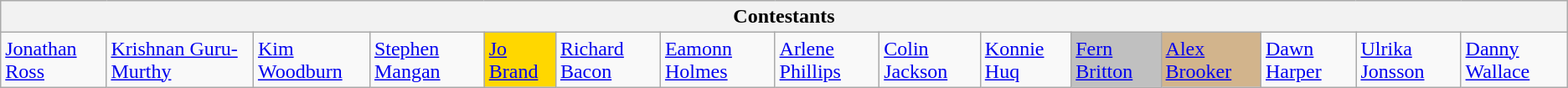<table class="wikitable collapsible">
<tr>
<th colspan="15">Contestants</th>
</tr>
<tr>
<td><a href='#'>Jonathan Ross</a></td>
<td><a href='#'>Krishnan Guru-Murthy</a></td>
<td><a href='#'>Kim Woodburn</a></td>
<td><a href='#'>Stephen Mangan</a></td>
<td style="background:gold;"><a href='#'>Jo Brand</a></td>
<td><a href='#'>Richard Bacon</a></td>
<td><a href='#'>Eamonn Holmes</a></td>
<td><a href='#'>Arlene Phillips</a></td>
<td><a href='#'>Colin Jackson</a></td>
<td><a href='#'>Konnie Huq</a></td>
<td style="background:silver;"><a href='#'>Fern Britton</a></td>
<td style="background:tan;"><a href='#'>Alex Brooker</a></td>
<td><a href='#'>Dawn Harper</a></td>
<td><a href='#'>Ulrika Jonsson</a></td>
<td><a href='#'>Danny Wallace</a></td>
</tr>
</table>
